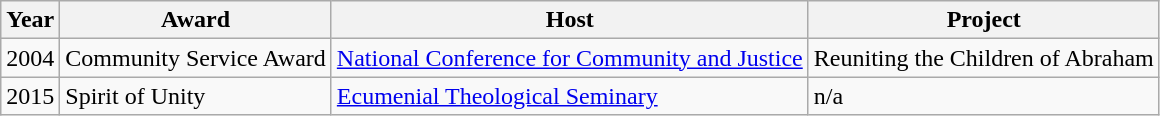<table class="wikitable sortable">
<tr>
<th>Year</th>
<th>Award</th>
<th>Host</th>
<th>Project</th>
</tr>
<tr>
<td>2004</td>
<td>Community Service Award</td>
<td><a href='#'>National Conference for Community and Justice</a></td>
<td>Reuniting the Children of Abraham</td>
</tr>
<tr>
<td>2015</td>
<td>Spirit of Unity</td>
<td><a href='#'>Ecumenial Theological Seminary</a></td>
<td>n/a</td>
</tr>
</table>
